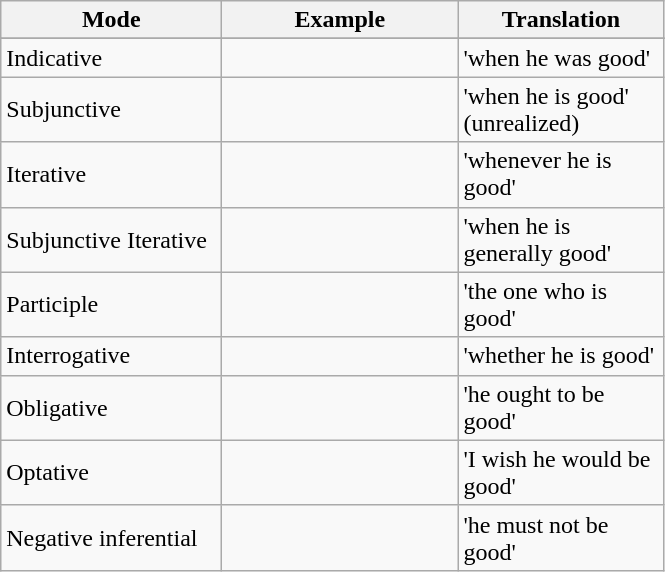<table class="wikitable">
<tr>
<th style="width: 140px;">Mode</th>
<th style="width: 150px;">Example</th>
<th style="width: 130px;">Translation</th>
</tr>
<tr>
</tr>
<tr>
<td>Indicative</td>
<td></td>
<td>'when he was good'</td>
</tr>
<tr>
<td>Subjunctive</td>
<td></td>
<td>'when he is good' (unrealized)</td>
</tr>
<tr>
<td>Iterative</td>
<td></td>
<td>'whenever he is good'</td>
</tr>
<tr>
<td>Subjunctive Iterative</td>
<td></td>
<td>'when he is generally good'</td>
</tr>
<tr>
<td>Participle</td>
<td></td>
<td>'the one who is good'</td>
</tr>
<tr>
<td>Interrogative</td>
<td></td>
<td>'whether he is good'</td>
</tr>
<tr>
<td>Obligative</td>
<td></td>
<td>'he ought to be good'</td>
</tr>
<tr>
<td>Optative</td>
<td></td>
<td>'I wish he would be good'</td>
</tr>
<tr>
<td>Negative inferential</td>
<td></td>
<td>'he must not be good'</td>
</tr>
</table>
